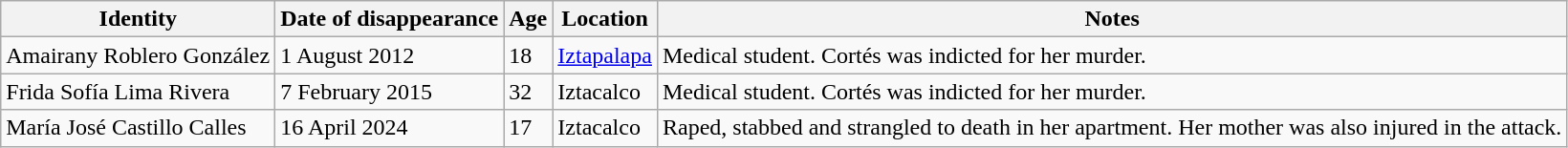<table class="wikitable centre" style="margin-bottom: 10px;">
<tr>
<th scope="col">Identity</th>
<th scope="col">Date of disappearance</th>
<th scope="col">Age</th>
<th scope="col">Location</th>
<th scope="col">Notes</th>
</tr>
<tr>
<td>Amairany Roblero González</td>
<td>1 August 2012</td>
<td>18</td>
<td><a href='#'>Iztapalapa</a></td>
<td>Medical student. Cortés was indicted for her murder.</td>
</tr>
<tr>
<td>Frida Sofía Lima Rivera</td>
<td>7 February 2015</td>
<td>32</td>
<td>Iztacalco</td>
<td>Medical student. Cortés was indicted for her murder.</td>
</tr>
<tr>
<td>María José Castillo Calles</td>
<td>16 April 2024</td>
<td>17</td>
<td>Iztacalco</td>
<td>Raped, stabbed and strangled to death in her apartment. Her mother was also injured in the attack.</td>
</tr>
</table>
